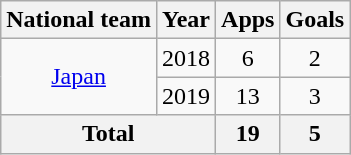<table class="wikitable" style="text-align:center">
<tr>
<th>National team</th>
<th>Year</th>
<th>Apps</th>
<th>Goals</th>
</tr>
<tr>
<td rowspan="2"><a href='#'>Japan</a></td>
<td>2018</td>
<td>6</td>
<td>2</td>
</tr>
<tr>
<td>2019</td>
<td>13</td>
<td>3</td>
</tr>
<tr>
<th colspan="2">Total</th>
<th>19</th>
<th>5</th>
</tr>
</table>
